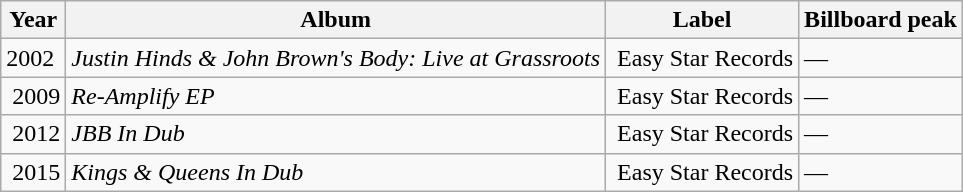<table class="wikitable">
<tr>
<th>Year</th>
<th>Album</th>
<th>Label</th>
<th>Billboard peak</th>
</tr>
<tr>
<td>2002 </td>
<td><em>Justin Hinds & John Brown's Body: Live at Grassroots</em></td>
<td> Easy Star Records</td>
<td>—</td>
</tr>
<tr>
<td> 2009</td>
<td><em>Re-Amplify EP</em></td>
<td> Easy Star Records</td>
<td>—</td>
</tr>
<tr>
<td> 2012</td>
<td><em>JBB In Dub</em></td>
<td> Easy  Star Records</td>
<td>—</td>
</tr>
<tr>
<td> 2015</td>
<td><em>Kings & Queens In  Dub</em></td>
<td> Easy Star  Records</td>
<td>—</td>
</tr>
</table>
